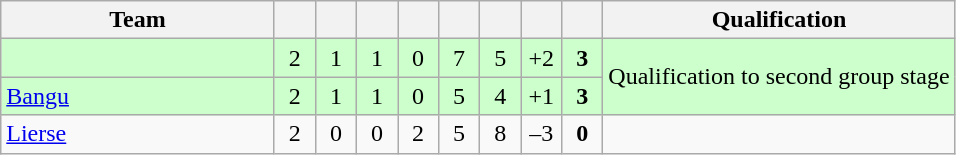<table class="wikitable" style="text-align:center;">
<tr>
<th width=175>Team</th>
<th width=20></th>
<th width=20></th>
<th width=20></th>
<th width=20></th>
<th width=20></th>
<th width=20></th>
<th width=20></th>
<th width=20></th>
<th>Qualification</th>
</tr>
<tr bgcolor="#ccffcc">
<td align="left"></td>
<td>2</td>
<td>1</td>
<td>1</td>
<td>0</td>
<td>7</td>
<td>5</td>
<td>+2</td>
<td><strong>3</strong></td>
<td rowspan="2">Qualification to second group stage</td>
</tr>
<tr bgcolor="#ccffcc">
<td align="left"> <a href='#'>Bangu</a></td>
<td>2</td>
<td>1</td>
<td>1</td>
<td>0</td>
<td>5</td>
<td>4</td>
<td>+1</td>
<td><strong>3</strong></td>
</tr>
<tr>
<td align="left"> <a href='#'>Lierse</a></td>
<td>2</td>
<td>0</td>
<td>0</td>
<td>2</td>
<td>5</td>
<td>8</td>
<td>–3</td>
<td><strong>0</strong></td>
<td></td>
</tr>
</table>
